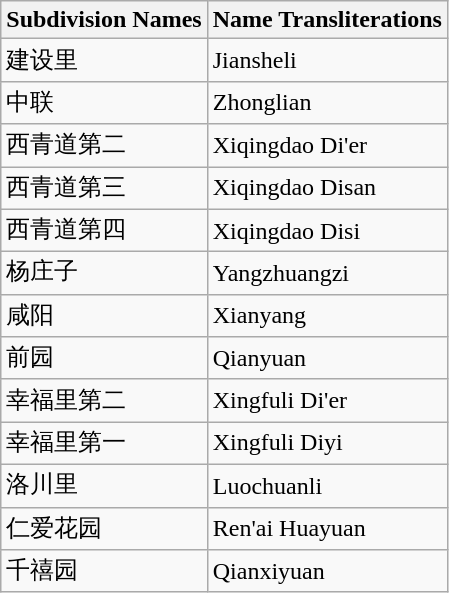<table class="wikitable sortable">
<tr>
<th>Subdivision Names</th>
<th>Name Transliterations</th>
</tr>
<tr>
<td>建设里</td>
<td>Jiansheli</td>
</tr>
<tr>
<td>中联</td>
<td>Zhonglian</td>
</tr>
<tr>
<td>西青道第二</td>
<td>Xiqingdao Di'er</td>
</tr>
<tr>
<td>西青道第三</td>
<td>Xiqingdao Disan</td>
</tr>
<tr>
<td>西青道第四</td>
<td>Xiqingdao Disi</td>
</tr>
<tr>
<td>杨庄子</td>
<td>Yangzhuangzi</td>
</tr>
<tr>
<td>咸阳</td>
<td>Xianyang</td>
</tr>
<tr>
<td>前园</td>
<td>Qianyuan</td>
</tr>
<tr>
<td>幸福里第二</td>
<td>Xingfuli Di'er</td>
</tr>
<tr>
<td>幸福里第一</td>
<td>Xingfuli Diyi</td>
</tr>
<tr>
<td>洛川里</td>
<td>Luochuanli</td>
</tr>
<tr>
<td>仁爱花园</td>
<td>Ren'ai Huayuan</td>
</tr>
<tr>
<td>千禧园</td>
<td>Qianxiyuan</td>
</tr>
</table>
